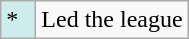<table class="wikitable">
<tr>
<td style="background:#CFECEC; width:1em">*</td>
<td>Led the league</td>
</tr>
</table>
